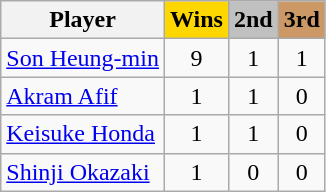<table class="sortable plainrowheaders wikitable" style="text-align:center;">
<tr>
<th scope="col">Player</th>
<th scope="col" style="background-color: gold">Wins</th>
<th scope="col" style="background-color: silver">2nd</th>
<th scope="col" style="background-color: #c96">3rd</th>
</tr>
<tr>
<td align="left"> <a href='#'>Son Heung-min</a></td>
<td>9</td>
<td>1</td>
<td>1</td>
</tr>
<tr>
<td align="left"> <a href='#'>Akram Afif</a></td>
<td>1</td>
<td>1</td>
<td>0</td>
</tr>
<tr>
<td align="left"> <a href='#'>Keisuke Honda</a></td>
<td>1</td>
<td>1</td>
<td>0</td>
</tr>
<tr>
<td align="left"> <a href='#'>Shinji Okazaki</a></td>
<td>1</td>
<td>0</td>
<td>0</td>
</tr>
</table>
